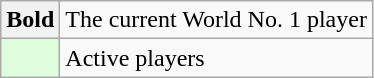<table class="wikitable plainrowheaders">
<tr>
<th scope="row" style="text-align:center"><strong>Bold</strong></th>
<td>The current World No. 1 player</td>
</tr>
<tr>
<th scope="row" style="text-align:center; background:#ddfddd;"></th>
<td>Active players</td>
</tr>
</table>
